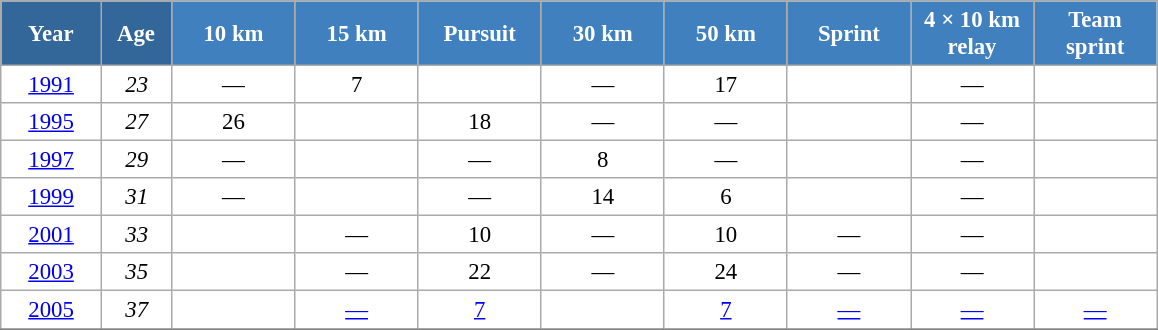<table class="wikitable" style="font-size:95%; text-align:center; border:grey solid 1px; border-collapse:collapse; background:#ffffff;">
<tr>
<th style="background-color:#369; color:white; width:60px;"> Year </th>
<th style="background-color:#369; color:white; width:40px;"> Age </th>
<th style="background-color:#4180be; color:white; width:75px;"> 10 km </th>
<th style="background-color:#4180be; color:white; width:75px;"> 15 km </th>
<th style="background-color:#4180be; color:white; width:75px;"> Pursuit </th>
<th style="background-color:#4180be; color:white; width:75px;"> 30 km </th>
<th style="background-color:#4180be; color:white; width:75px;"> 50 km </th>
<th style="background-color:#4180be; color:white; width:75px;"> Sprint </th>
<th style="background-color:#4180be; color:white; width:75px;"> 4 × 10 km <br> relay </th>
<th style="background-color:#4180be; color:white; width:75px;"> Team <br> sprint </th>
</tr>
<tr>
<td><a href='#'>1991</a></td>
<td><em>23</em></td>
<td>—</td>
<td>7</td>
<td></td>
<td>—</td>
<td>17</td>
<td></td>
<td>—</td>
<td></td>
</tr>
<tr>
<td><a href='#'>1995</a></td>
<td><em>27</em></td>
<td>26</td>
<td></td>
<td>18</td>
<td>—</td>
<td>—</td>
<td></td>
<td>—</td>
<td></td>
</tr>
<tr>
<td><a href='#'>1997</a></td>
<td><em>29</em></td>
<td>—</td>
<td></td>
<td>—</td>
<td>8</td>
<td>—</td>
<td></td>
<td>—</td>
<td></td>
</tr>
<tr>
<td><a href='#'>1999</a></td>
<td><em>31</em></td>
<td>—</td>
<td></td>
<td>—</td>
<td>14</td>
<td>6</td>
<td></td>
<td>—</td>
<td></td>
</tr>
<tr>
<td><a href='#'>2001</a></td>
<td><em>33</em></td>
<td></td>
<td>—</td>
<td>10</td>
<td>—</td>
<td>10</td>
<td>—</td>
<td>—</td>
<td></td>
</tr>
<tr>
<td><a href='#'>2003</a></td>
<td><em>35</em></td>
<td></td>
<td>—</td>
<td>22</td>
<td>—</td>
<td>24</td>
<td>—</td>
<td>—</td>
<td></td>
</tr>
<tr>
<td><a href='#'>2005</a></td>
<td><em>37</em></td>
<td></td>
<td><a href='#'>—</a></td>
<td><a href='#'>7</a></td>
<td></td>
<td><a href='#'>7</a></td>
<td><a href='#'>—</a></td>
<td><a href='#'>—</a></td>
<td><a href='#'>—</a></td>
</tr>
<tr>
</tr>
</table>
